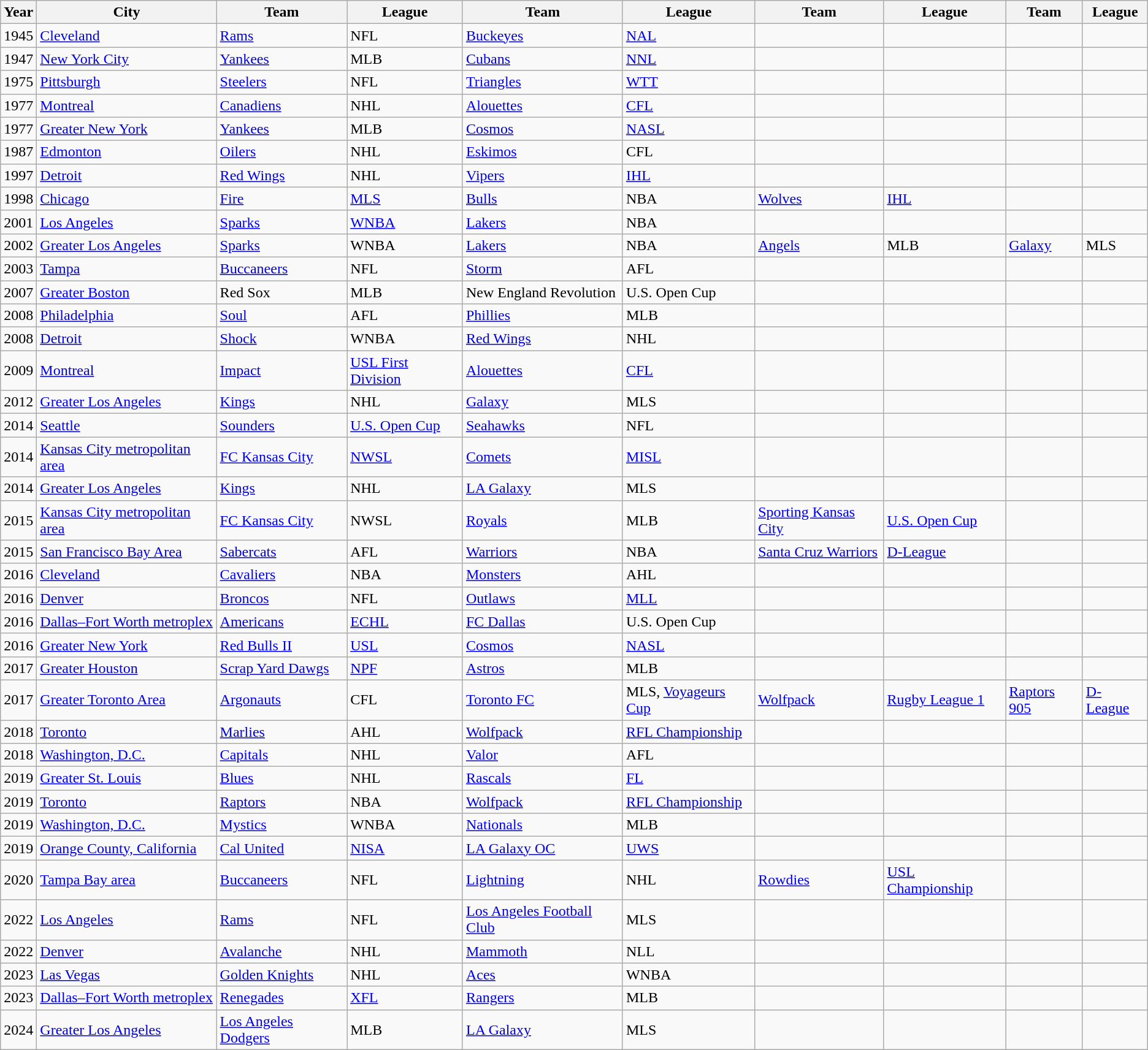<table class="wikitable sortable">
<tr>
<th>Year</th>
<th>City</th>
<th>Team</th>
<th>League</th>
<th>Team</th>
<th>League</th>
<th>Team</th>
<th>League</th>
<th>Team</th>
<th>League</th>
</tr>
<tr>
<td>1945</td>
<td><a href='#'>Cleveland</a></td>
<td><a href='#'>Rams</a></td>
<td>NFL</td>
<td><a href='#'>Buckeyes</a></td>
<td><a href='#'>NAL</a></td>
<td></td>
<td></td>
<td></td>
<td></td>
</tr>
<tr>
<td>1947</td>
<td><a href='#'>New York City</a></td>
<td><a href='#'>Yankees</a></td>
<td>MLB</td>
<td><a href='#'>Cubans</a></td>
<td><a href='#'>NNL</a></td>
<td></td>
<td></td>
<td></td>
<td></td>
</tr>
<tr>
<td>1975</td>
<td><a href='#'>Pittsburgh</a></td>
<td><a href='#'>Steelers</a></td>
<td>NFL</td>
<td><a href='#'>Triangles</a></td>
<td><a href='#'>WTT</a></td>
<td></td>
<td></td>
<td></td>
<td></td>
</tr>
<tr>
<td>1977</td>
<td><a href='#'>Montreal</a></td>
<td><a href='#'>Canadiens</a></td>
<td>NHL</td>
<td><a href='#'>Alouettes</a></td>
<td><a href='#'>CFL</a></td>
<td></td>
<td></td>
<td></td>
<td></td>
</tr>
<tr>
<td>1977</td>
<td><a href='#'>Greater New York</a></td>
<td><a href='#'>Yankees</a></td>
<td>MLB</td>
<td><a href='#'>Cosmos</a></td>
<td><a href='#'>NASL</a></td>
<td></td>
<td></td>
<td></td>
<td></td>
</tr>
<tr>
<td>1987</td>
<td><a href='#'>Edmonton</a></td>
<td><a href='#'>Oilers</a></td>
<td>NHL</td>
<td><a href='#'>Eskimos</a></td>
<td>CFL</td>
<td></td>
<td></td>
<td></td>
<td></td>
</tr>
<tr>
<td>1997</td>
<td><a href='#'>Detroit</a></td>
<td><a href='#'>Red Wings</a></td>
<td>NHL</td>
<td><a href='#'>Vipers</a></td>
<td><a href='#'>IHL</a></td>
<td></td>
<td></td>
<td></td>
<td></td>
</tr>
<tr>
<td>1998</td>
<td><a href='#'>Chicago</a></td>
<td><a href='#'>Fire</a></td>
<td><a href='#'>MLS</a></td>
<td><a href='#'>Bulls</a></td>
<td>NBA</td>
<td><a href='#'>Wolves</a></td>
<td><a href='#'>IHL</a></td>
<td></td>
<td></td>
</tr>
<tr>
<td>2001</td>
<td><a href='#'>Los Angeles</a></td>
<td><a href='#'>Sparks</a></td>
<td><a href='#'>WNBA</a></td>
<td><a href='#'>Lakers</a></td>
<td>NBA</td>
<td></td>
<td></td>
<td></td>
<td></td>
</tr>
<tr>
<td>2002</td>
<td><a href='#'>Greater Los Angeles</a></td>
<td><a href='#'>Sparks</a></td>
<td>WNBA</td>
<td><a href='#'>Lakers</a></td>
<td>NBA</td>
<td><a href='#'>Angels</a></td>
<td>MLB</td>
<td><a href='#'>Galaxy</a></td>
<td>MLS</td>
</tr>
<tr>
<td>2003</td>
<td><a href='#'>Tampa</a></td>
<td><a href='#'>Buccaneers</a></td>
<td>NFL</td>
<td><a href='#'>Storm</a></td>
<td>AFL</td>
<td></td>
<td></td>
<td></td>
<td></td>
</tr>
<tr>
<td>2007</td>
<td><a href='#'>Greater Boston</a></td>
<td>Red Sox</td>
<td>MLB</td>
<td>New England Revolution</td>
<td>U.S. Open Cup</td>
<td></td>
<td></td>
<td></td>
<td></td>
</tr>
<tr>
<td>2008</td>
<td><a href='#'>Philadelphia</a></td>
<td><a href='#'>Soul</a></td>
<td>AFL</td>
<td><a href='#'>Phillies</a></td>
<td>MLB</td>
<td></td>
<td></td>
<td></td>
<td></td>
</tr>
<tr>
<td>2008</td>
<td><a href='#'>Detroit</a></td>
<td><a href='#'>Shock</a></td>
<td>WNBA</td>
<td><a href='#'>Red Wings</a></td>
<td>NHL</td>
<td></td>
<td></td>
<td></td>
<td></td>
</tr>
<tr>
<td>2009</td>
<td><a href='#'>Montreal</a></td>
<td><a href='#'>Impact</a></td>
<td><a href='#'>USL First Division</a></td>
<td><a href='#'>Alouettes</a></td>
<td><a href='#'>CFL</a></td>
<td></td>
<td></td>
<td></td>
<td></td>
</tr>
<tr>
<td>2012</td>
<td><a href='#'>Greater Los Angeles</a></td>
<td><a href='#'>Kings</a></td>
<td>NHL</td>
<td><a href='#'>Galaxy</a></td>
<td>MLS</td>
<td></td>
<td></td>
<td></td>
<td></td>
</tr>
<tr>
<td>2014</td>
<td><a href='#'>Seattle</a></td>
<td><a href='#'>Sounders</a></td>
<td><a href='#'>U.S. Open Cup</a></td>
<td><a href='#'>Seahawks</a></td>
<td>NFL</td>
<td></td>
<td></td>
<td></td>
<td></td>
</tr>
<tr>
<td>2014</td>
<td><a href='#'>Kansas City metropolitan area</a></td>
<td><a href='#'>FC Kansas City</a></td>
<td><a href='#'>NWSL</a></td>
<td><a href='#'>Comets</a></td>
<td><a href='#'>MISL</a></td>
<td></td>
<td></td>
<td></td>
<td></td>
</tr>
<tr>
<td>2014</td>
<td><a href='#'>Greater Los Angeles</a></td>
<td><a href='#'>Kings</a></td>
<td>NHL</td>
<td><a href='#'>LA Galaxy</a></td>
<td>MLS</td>
<td></td>
<td></td>
<td></td>
<td></td>
</tr>
<tr>
<td>2015</td>
<td><a href='#'>Kansas City metropolitan area</a></td>
<td><a href='#'>FC Kansas City</a></td>
<td>NWSL</td>
<td><a href='#'>Royals</a></td>
<td>MLB</td>
<td><a href='#'>Sporting Kansas City</a></td>
<td><a href='#'>U.S. Open Cup</a></td>
<td></td>
<td></td>
</tr>
<tr>
<td>2015</td>
<td><a href='#'>San Francisco Bay Area</a></td>
<td><a href='#'>Sabercats</a></td>
<td>AFL</td>
<td><a href='#'>Warriors</a></td>
<td>NBA</td>
<td><a href='#'>Santa Cruz Warriors</a></td>
<td><a href='#'>D-League</a></td>
<td></td>
<td></td>
</tr>
<tr>
<td>2016</td>
<td><a href='#'>Cleveland</a></td>
<td><a href='#'>Cavaliers</a></td>
<td>NBA</td>
<td><a href='#'>Monsters</a></td>
<td>AHL</td>
<td></td>
<td></td>
<td></td>
<td></td>
</tr>
<tr>
<td>2016</td>
<td><a href='#'>Denver</a></td>
<td><a href='#'>Broncos</a></td>
<td>NFL</td>
<td><a href='#'>Outlaws</a></td>
<td><a href='#'>MLL</a></td>
<td></td>
<td></td>
<td></td>
<td></td>
</tr>
<tr>
<td>2016</td>
<td><a href='#'>Dallas–Fort Worth metroplex</a></td>
<td><a href='#'>Americans</a></td>
<td><a href='#'>ECHL</a></td>
<td><a href='#'>FC Dallas</a></td>
<td>U.S. Open Cup</td>
<td></td>
<td></td>
<td></td>
<td></td>
</tr>
<tr>
<td>2016</td>
<td><a href='#'>Greater New York</a></td>
<td><a href='#'>Red Bulls II</a></td>
<td><a href='#'>USL</a></td>
<td><a href='#'>Cosmos</a></td>
<td><a href='#'>NASL</a></td>
<td></td>
<td></td>
<td></td>
<td></td>
</tr>
<tr>
<td>2017</td>
<td><a href='#'>Greater Houston</a></td>
<td><a href='#'>Scrap Yard Dawgs</a></td>
<td><a href='#'>NPF</a></td>
<td><a href='#'>Astros</a></td>
<td>MLB</td>
<td></td>
<td></td>
<td></td>
<td></td>
</tr>
<tr>
<td>2017</td>
<td><a href='#'>Greater Toronto Area</a></td>
<td><a href='#'>Argonauts</a></td>
<td>CFL</td>
<td><a href='#'>Toronto FC</a></td>
<td>MLS, <a href='#'>Voyageurs Cup</a></td>
<td><a href='#'>Wolfpack</a></td>
<td><a href='#'>Rugby League 1</a></td>
<td><a href='#'>Raptors 905</a></td>
<td><a href='#'>D-League</a></td>
</tr>
<tr>
<td>2018</td>
<td><a href='#'>Toronto</a></td>
<td><a href='#'>Marlies</a></td>
<td>AHL</td>
<td><a href='#'>Wolfpack</a></td>
<td><a href='#'>RFL Championship</a></td>
<td></td>
<td></td>
<td></td>
<td></td>
</tr>
<tr>
<td>2018</td>
<td><a href='#'>Washington, D.C.</a></td>
<td><a href='#'>Capitals</a></td>
<td>NHL</td>
<td><a href='#'>Valor</a></td>
<td>AFL</td>
<td></td>
<td></td>
<td></td>
<td></td>
</tr>
<tr>
<td>2019</td>
<td><a href='#'>Greater St. Louis</a></td>
<td><a href='#'>Blues</a></td>
<td>NHL</td>
<td><a href='#'>Rascals</a></td>
<td><a href='#'>FL</a></td>
<td></td>
<td></td>
<td></td>
<td></td>
</tr>
<tr>
<td>2019</td>
<td><a href='#'>Toronto</a></td>
<td><a href='#'>Raptors</a></td>
<td>NBA</td>
<td><a href='#'>Wolfpack</a></td>
<td><a href='#'>RFL Championship</a></td>
<td></td>
<td></td>
<td></td>
<td></td>
</tr>
<tr>
<td>2019</td>
<td><a href='#'>Washington, D.C.</a></td>
<td><a href='#'>Mystics</a></td>
<td>WNBA</td>
<td><a href='#'>Nationals</a></td>
<td>MLB</td>
<td></td>
<td></td>
<td></td>
<td></td>
</tr>
<tr>
<td>2019</td>
<td><a href='#'>Orange County, California</a></td>
<td><a href='#'>Cal United</a></td>
<td><a href='#'>NISA</a></td>
<td><a href='#'>LA Galaxy OC</a></td>
<td><a href='#'>UWS</a></td>
<td></td>
<td></td>
<td></td>
<td></td>
</tr>
<tr>
<td>2020</td>
<td><a href='#'>Tampa Bay area</a></td>
<td><a href='#'>Buccaneers</a></td>
<td>NFL</td>
<td><a href='#'>Lightning</a></td>
<td>NHL</td>
<td><a href='#'>Rowdies</a></td>
<td><a href='#'>USL Championship</a></td>
<td></td>
<td></td>
</tr>
<tr>
<td>2022</td>
<td><a href='#'>Los Angeles</a></td>
<td><a href='#'>Rams</a></td>
<td>NFL</td>
<td><a href='#'>Los Angeles Football Club</a></td>
<td>MLS</td>
<td></td>
<td></td>
<td></td>
<td></td>
</tr>
<tr>
<td>2022</td>
<td><a href='#'>Denver</a></td>
<td><a href='#'>Avalanche</a></td>
<td>NHL</td>
<td><a href='#'>Mammoth</a></td>
<td>NLL</td>
<td></td>
<td></td>
<td></td>
<td></td>
</tr>
<tr>
<td>2023</td>
<td><a href='#'>Las Vegas</a></td>
<td><a href='#'>Golden Knights</a></td>
<td>NHL</td>
<td><a href='#'>Aces</a></td>
<td>WNBA</td>
<td></td>
<td></td>
<td></td>
<td></td>
</tr>
<tr>
<td>2023</td>
<td><a href='#'>Dallas–Fort Worth metroplex</a></td>
<td><a href='#'>Renegades</a></td>
<td><a href='#'>XFL</a></td>
<td><a href='#'>Rangers</a></td>
<td>MLB</td>
<td></td>
<td></td>
<td></td>
<td></td>
</tr>
<tr>
<td>2024</td>
<td><a href='#'>Greater Los Angeles</a></td>
<td><a href='#'>Los Angeles Dodgers</a></td>
<td>MLB</td>
<td><a href='#'>LA Galaxy</a></td>
<td>MLS</td>
<td></td>
<td></td>
<td></td>
<td></td>
</tr>
</table>
